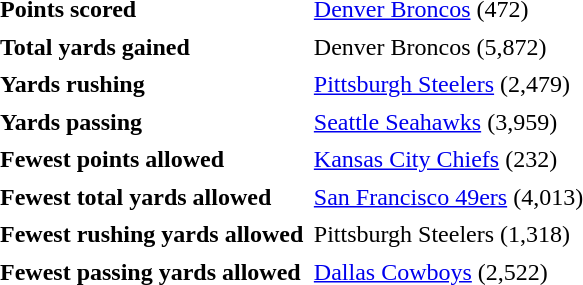<table cellpadding="3" cellspacing="1">
<tr>
<td><strong>Points scored</strong></td>
<td><a href='#'>Denver Broncos</a> (472)</td>
</tr>
<tr>
<td><strong>Total yards gained</strong></td>
<td>Denver Broncos (5,872)</td>
</tr>
<tr>
<td><strong>Yards rushing</strong></td>
<td><a href='#'>Pittsburgh Steelers</a> (2,479)</td>
</tr>
<tr>
<td><strong>Yards passing</strong></td>
<td><a href='#'>Seattle Seahawks</a> (3,959)</td>
</tr>
<tr>
<td><strong>Fewest points allowed</strong></td>
<td><a href='#'>Kansas City Chiefs</a> (232)</td>
</tr>
<tr>
<td><strong>Fewest total yards allowed</strong></td>
<td><a href='#'>San Francisco 49ers</a> (4,013)</td>
</tr>
<tr>
<td><strong>Fewest rushing yards allowed</strong></td>
<td>Pittsburgh Steelers (1,318)</td>
</tr>
<tr>
<td><strong>Fewest passing yards allowed</strong></td>
<td><a href='#'>Dallas Cowboys</a> (2,522)</td>
</tr>
</table>
